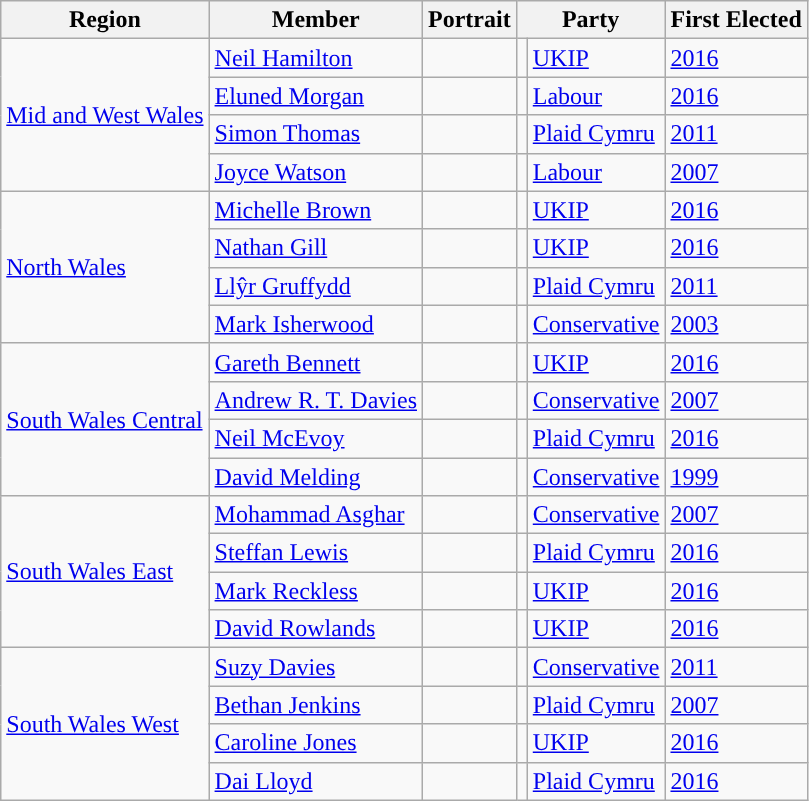<table class="wikitable">
<tr>
<th>Region</th>
<th>Member</th>
<th>Portrait</th>
<th colspan="2">Party</th>
<th>First Elected</th>
</tr>
<tr>
<td rowspan="4"><a href='#'>Mid and West Wales</a></td>
<td><a href='#'>Neil Hamilton</a></td>
<td></td>
<td style="color:inherit;background:"></td>
<td><a href='#'>UKIP</a></td>
<td><a href='#'>2016</a></td>
</tr>
<tr>
<td><a href='#'>Eluned Morgan</a></td>
<td></td>
<td style="color:inherit;background:"></td>
<td><a href='#'>Labour</a></td>
<td><a href='#'>2016</a></td>
</tr>
<tr>
<td><a href='#'>Simon Thomas</a></td>
<td></td>
<td style="color:inherit;background:"></td>
<td><a href='#'>Plaid Cymru</a></td>
<td><a href='#'>2011</a></td>
</tr>
<tr>
<td><a href='#'>Joyce Watson</a></td>
<td></td>
<td style="color:inherit;background:"></td>
<td><a href='#'>Labour</a></td>
<td><a href='#'>2007</a></td>
</tr>
<tr>
<td rowspan="4"><a href='#'>North Wales</a></td>
<td><a href='#'>Michelle Brown</a></td>
<td></td>
<td style="color:inherit;background:"></td>
<td><a href='#'>UKIP</a></td>
<td><a href='#'>2016</a></td>
</tr>
<tr>
<td><a href='#'>Nathan Gill</a></td>
<td></td>
<td style="color:inherit;background:"></td>
<td><a href='#'>UKIP</a></td>
<td><a href='#'>2016</a></td>
</tr>
<tr>
<td><a href='#'>Llŷr Gruffydd</a></td>
<td></td>
<td style="color:inherit;background:"></td>
<td><a href='#'>Plaid Cymru</a></td>
<td><a href='#'>2011</a></td>
</tr>
<tr>
<td><a href='#'>Mark Isherwood</a></td>
<td></td>
<td style="color:inherit;background:"></td>
<td><a href='#'>Conservative</a></td>
<td><a href='#'>2003</a></td>
</tr>
<tr>
<td rowspan="4"><a href='#'>South Wales Central</a></td>
<td><a href='#'>Gareth Bennett</a></td>
<td></td>
<td style="color:inherit;background:"></td>
<td><a href='#'>UKIP</a></td>
<td><a href='#'>2016</a></td>
</tr>
<tr>
<td><a href='#'>Andrew R. T. Davies</a></td>
<td></td>
<td style="color:inherit;background:"></td>
<td><a href='#'>Conservative</a></td>
<td><a href='#'>2007</a></td>
</tr>
<tr>
<td><a href='#'>Neil McEvoy</a></td>
<td></td>
<td style="color:inherit;background:"></td>
<td><a href='#'>Plaid Cymru</a></td>
<td><a href='#'>2016</a></td>
</tr>
<tr>
<td><a href='#'>David Melding</a></td>
<td></td>
<td style="color:inherit;background:"></td>
<td><a href='#'>Conservative</a></td>
<td><a href='#'>1999</a></td>
</tr>
<tr>
<td rowspan="4"><a href='#'>South Wales East</a></td>
<td><a href='#'>Mohammad Asghar</a></td>
<td></td>
<td style="color:inherit;background:"></td>
<td><a href='#'>Conservative</a></td>
<td><a href='#'>2007</a></td>
</tr>
<tr>
<td><a href='#'>Steffan Lewis</a></td>
<td></td>
<td style="color:inherit;background:"></td>
<td><a href='#'>Plaid Cymru</a></td>
<td><a href='#'>2016</a></td>
</tr>
<tr>
<td><a href='#'>Mark Reckless</a></td>
<td></td>
<td style="color:inherit;background:"></td>
<td><a href='#'>UKIP</a></td>
<td><a href='#'>2016</a></td>
</tr>
<tr>
<td><a href='#'>David Rowlands</a></td>
<td></td>
<td style="color:inherit;background:"></td>
<td><a href='#'>UKIP</a></td>
<td><a href='#'>2016</a></td>
</tr>
<tr>
<td rowspan="4"><a href='#'>South Wales West</a></td>
<td><a href='#'>Suzy Davies</a></td>
<td></td>
<td style="color:inherit;background:"></td>
<td><a href='#'>Conservative</a></td>
<td><a href='#'>2011</a></td>
</tr>
<tr>
<td><a href='#'>Bethan Jenkins</a></td>
<td></td>
<td style="color:inherit;background:"></td>
<td><a href='#'>Plaid Cymru</a></td>
<td><a href='#'>2007</a></td>
</tr>
<tr>
<td><a href='#'>Caroline Jones</a></td>
<td></td>
<td style="color:inherit;background:"></td>
<td><a href='#'>UKIP</a></td>
<td><a href='#'>2016</a></td>
</tr>
<tr>
<td><a href='#'>Dai Lloyd</a></td>
<td></td>
<td style="color:inherit;background:"></td>
<td><a href='#'>Plaid Cymru</a></td>
<td><a href='#'>2016</a></td>
</tr>
</table>
